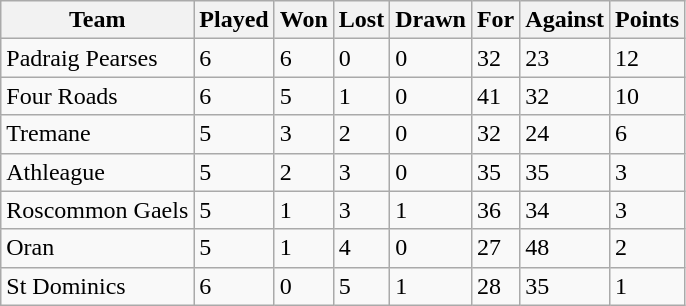<table class="wikitable">
<tr>
<th>Team</th>
<th>Played</th>
<th>Won</th>
<th>Lost</th>
<th>Drawn</th>
<th>For</th>
<th>Against</th>
<th>Points</th>
</tr>
<tr>
<td>Padraig Pearses  </td>
<td>6</td>
<td>6</td>
<td>0</td>
<td>0</td>
<td>32</td>
<td>23</td>
<td>12</td>
</tr>
<tr>
<td>Four Roads  </td>
<td>6</td>
<td>5</td>
<td>1</td>
<td>0</td>
<td>41</td>
<td>32</td>
<td>10</td>
</tr>
<tr>
<td>Tremane </td>
<td>5</td>
<td>3</td>
<td>2</td>
<td>0</td>
<td>32</td>
<td>24</td>
<td>6</td>
</tr>
<tr>
<td>Athleague </td>
<td>5</td>
<td>2</td>
<td>3</td>
<td>0</td>
<td>35</td>
<td>35</td>
<td>3</td>
</tr>
<tr>
<td>Roscommon Gaels </td>
<td>5</td>
<td>1</td>
<td>3</td>
<td>1</td>
<td>36</td>
<td>34</td>
<td>3</td>
</tr>
<tr>
<td>Oran </td>
<td>5</td>
<td>1</td>
<td>4</td>
<td>0</td>
<td>27</td>
<td>48</td>
<td>2</td>
</tr>
<tr>
<td>St Dominics </td>
<td>6</td>
<td>0</td>
<td>5</td>
<td>1</td>
<td>28</td>
<td>35</td>
<td>1</td>
</tr>
</table>
